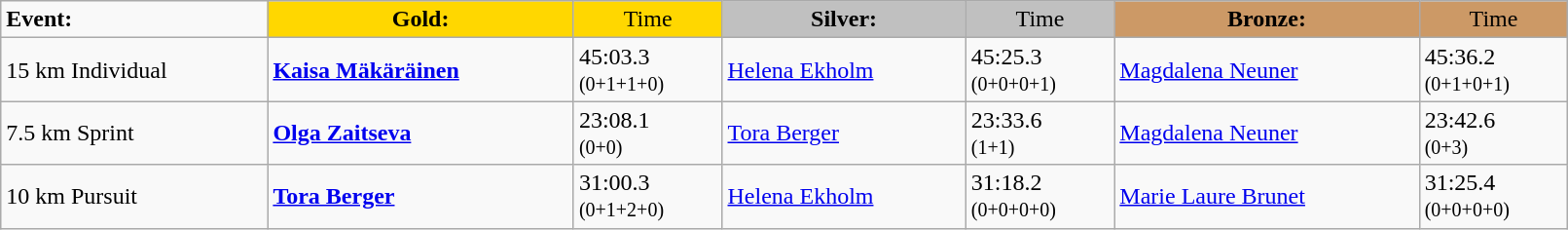<table class="wikitable" width=85%>
<tr>
<td><strong>Event:</strong></td>
<td style="text-align:center;background-color:gold;"><strong>Gold:</strong></td>
<td style="text-align:center;background-color:gold;">Time</td>
<td style="text-align:center;background-color:silver;"><strong>Silver:</strong></td>
<td style="text-align:center;background-color:silver;">Time</td>
<td style="text-align:center;background-color:#CC9966;"><strong>Bronze:</strong></td>
<td style="text-align:center;background-color:#CC9966;">Time</td>
</tr>
<tr>
<td>15 km Individual<br><em></em></td>
<td><strong><a href='#'>Kaisa Mäkäräinen</a></strong><br><small></small></td>
<td>45:03.3<br><small>(0+1+1+0)</small></td>
<td><a href='#'>Helena Ekholm</a><br><small></small></td>
<td>45:25.3<br><small>(0+0+0+1)</small></td>
<td><a href='#'>Magdalena Neuner</a><br><small></small></td>
<td>45:36.2<br><small>(0+1+0+1)</small></td>
</tr>
<tr>
<td>7.5 km Sprint<br><em></em></td>
<td><strong><a href='#'>Olga Zaitseva</a></strong><br><small></small></td>
<td>23:08.1<br><small>(0+0)</small></td>
<td><a href='#'>Tora Berger</a><br><small></small></td>
<td>23:33.6<br><small>(1+1)</small></td>
<td><a href='#'>Magdalena Neuner</a><br><small></small></td>
<td>23:42.6<br><small>(0+3)</small></td>
</tr>
<tr>
<td>10 km Pursuit<br><em></em></td>
<td><strong><a href='#'>Tora Berger</a></strong><br><small></small></td>
<td>31:00.3<br><small>(0+1+2+0)</small></td>
<td><a href='#'>Helena Ekholm</a><br><small></small></td>
<td>31:18.2<br><small>(0+0+0+0)</small></td>
<td><a href='#'>Marie Laure Brunet</a><br><small></small></td>
<td>31:25.4<br><small>(0+0+0+0)</small></td>
</tr>
</table>
